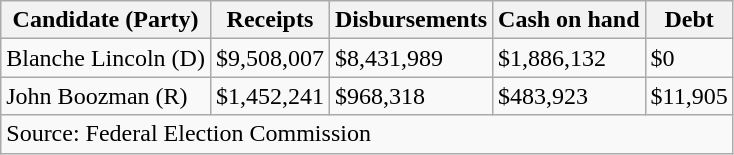<table class="wikitable sortable">
<tr>
<th>Candidate (Party)</th>
<th>Receipts</th>
<th>Disbursements</th>
<th>Cash on hand</th>
<th>Debt</th>
</tr>
<tr>
<td>Blanche Lincoln (D)</td>
<td>$9,508,007</td>
<td>$8,431,989</td>
<td>$1,886,132</td>
<td>$0</td>
</tr>
<tr>
<td>John Boozman (R)</td>
<td>$1,452,241</td>
<td>$968,318</td>
<td>$483,923</td>
<td>$11,905</td>
</tr>
<tr>
<td colspan=5>Source: Federal Election Commission</td>
</tr>
</table>
